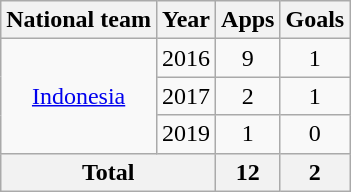<table class="wikitable" style="text-align:center">
<tr>
<th>National team</th>
<th>Year</th>
<th>Apps</th>
<th>Goals</th>
</tr>
<tr>
<td rowspan="3"><a href='#'>Indonesia</a></td>
<td>2016</td>
<td>9</td>
<td>1</td>
</tr>
<tr>
<td>2017</td>
<td>2</td>
<td>1</td>
</tr>
<tr>
<td>2019</td>
<td>1</td>
<td>0</td>
</tr>
<tr>
<th colspan=2>Total</th>
<th>12</th>
<th>2</th>
</tr>
</table>
